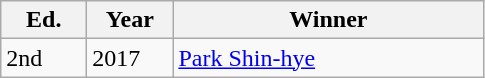<table class="wikitable">
<tr align=center>
<th style="width:50px">Ed.</th>
<th style="width:50px">Year</th>
<th style="width:200px">Winner</th>
</tr>
<tr>
<td>2nd</td>
<td>2017</td>
<td><a href='#'>Park Shin-hye</a></td>
</tr>
</table>
